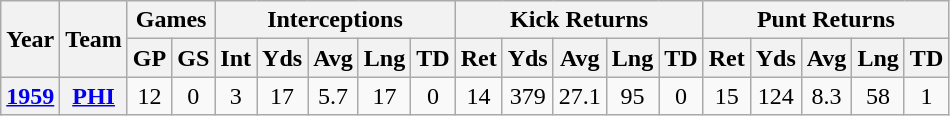<table class="wikitable" style="text-align:center;">
<tr>
<th rowspan="2">Year</th>
<th rowspan="2">Team</th>
<th colspan="2">Games</th>
<th colspan="5">Interceptions</th>
<th colspan="5">Kick Returns</th>
<th colspan="5">Punt Returns</th>
</tr>
<tr>
<th>GP</th>
<th>GS</th>
<th>Int</th>
<th>Yds</th>
<th>Avg</th>
<th>Lng</th>
<th>TD</th>
<th>Ret</th>
<th>Yds</th>
<th>Avg</th>
<th>Lng</th>
<th>TD</th>
<th>Ret</th>
<th>Yds</th>
<th>Avg</th>
<th>Lng</th>
<th>TD</th>
</tr>
<tr>
<th><a href='#'>1959</a></th>
<th><a href='#'>PHI</a></th>
<td>12</td>
<td>0</td>
<td>3</td>
<td>17</td>
<td>5.7</td>
<td>17</td>
<td>0</td>
<td>14</td>
<td>379</td>
<td>27.1</td>
<td>95</td>
<td>0</td>
<td>15</td>
<td>124</td>
<td>8.3</td>
<td>58</td>
<td>1</td>
</tr>
</table>
